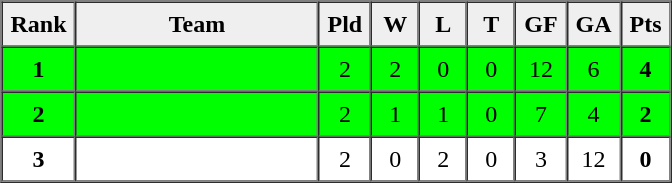<table border=1 cellpadding=5 cellspacing=0>
<tr>
<th bgcolor="#efefef" width="20">Rank</th>
<th bgcolor="#efefef" width="150">Team</th>
<th bgcolor="#efefef" width="20">Pld</th>
<th bgcolor="#efefef" width="20">W</th>
<th bgcolor="#efefef" width="20">L</th>
<th bgcolor="#efefef" width="20">T</th>
<th bgcolor="#efefef" width="20">GF</th>
<th bgcolor="#efefef" width="20">GA</th>
<th bgcolor="#efefef" width="20">Pts</th>
</tr>
<tr align=center bgcolor="lime">
<td><strong>1</strong></td>
<td align=left></td>
<td>2</td>
<td>2</td>
<td>0</td>
<td>0</td>
<td>12</td>
<td>6</td>
<td><strong>4</strong></td>
</tr>
<tr align=center bgcolor="lime">
<td><strong>2</strong></td>
<td align=left></td>
<td>2</td>
<td>1</td>
<td>1</td>
<td>0</td>
<td>7</td>
<td>4</td>
<td><strong>2</strong></td>
</tr>
<tr align=center>
<td><strong>3</strong></td>
<td align=left></td>
<td>2</td>
<td>0</td>
<td>2</td>
<td>0</td>
<td>3</td>
<td>12</td>
<td><strong>0</strong></td>
</tr>
</table>
